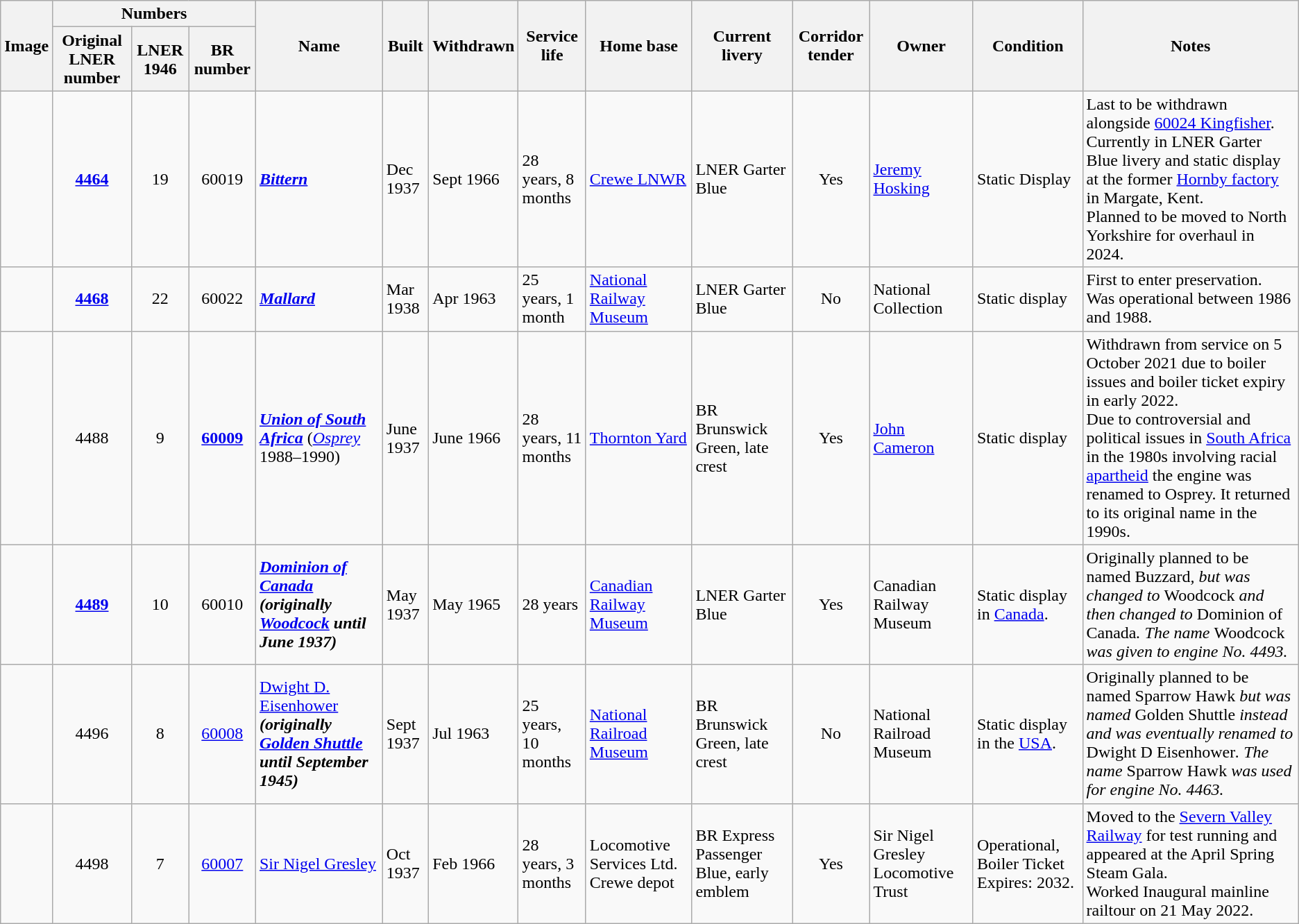<table class="wikitable">
<tr>
<th rowspan="2">Image</th>
<th colspan="3">Numbers</th>
<th rowspan="2">Name</th>
<th rowspan="2">Built</th>
<th rowspan="2">Withdrawn</th>
<th rowspan="2">Service life</th>
<th rowspan="2">Home base</th>
<th rowspan="2">Current livery</th>
<th rowspan="2">Corridor tender</th>
<th rowspan="2">Owner</th>
<th rowspan="2">Condition</th>
<th rowspan="2">Notes</th>
</tr>
<tr>
<th>Original LNER number</th>
<th>LNER 1946</th>
<th>BR number</th>
</tr>
<tr>
<td></td>
<td align=center><strong><a href='#'>4464</a></strong></td>
<td align=center>19</td>
<td align=center>60019</td>
<td><strong><em><a href='#'>Bittern</a></em></strong></td>
<td>Dec 1937</td>
<td>Sept 1966</td>
<td>28 years, 8 months</td>
<td><a href='#'>Crewe LNWR</a></td>
<td>LNER Garter Blue</td>
<td align=center>Yes</td>
<td><a href='#'>Jeremy Hosking</a> </td>
<td>Static Display</td>
<td>Last to be withdrawn alongside <a href='#'>60024 Kingfisher</a>.<br>Currently in LNER Garter Blue livery and static display at the former <a href='#'>Hornby factory</a> in Margate, Kent.<br>Planned to be moved to North Yorkshire for overhaul in 2024.</td>
</tr>
<tr>
<td></td>
<td align=center><strong><a href='#'>4468</a></strong></td>
<td align=center>22</td>
<td align=center>60022</td>
<td><strong><em><a href='#'>Mallard</a></em></strong></td>
<td>Mar 1938</td>
<td>Apr 1963</td>
<td>25 years, 1 month</td>
<td><a href='#'>National Railway Museum</a></td>
<td>LNER Garter Blue</td>
<td align=center>No</td>
<td>National Collection</td>
<td>Static display</td>
<td>First to enter preservation.<br>Was operational between 1986 and 1988.</td>
</tr>
<tr>
<td></td>
<td align=center>4488</td>
<td align=center>9</td>
<td align=center><strong><a href='#'>60009</a></strong></td>
<td><strong><em><a href='#'>Union of South Africa</a></em></strong> (<em><a href='#'>Osprey</a></em> 1988–1990)</td>
<td>June 1937</td>
<td>June 1966</td>
<td>28 years, 11 months</td>
<td><a href='#'>Thornton Yard</a></td>
<td>BR Brunswick Green, late crest</td>
<td align=center>Yes</td>
<td><a href='#'>John Cameron</a></td>
<td>Static display</td>
<td>Withdrawn from service on 5 October 2021 due to boiler issues and boiler ticket expiry in early 2022.<br>Due to controversial and political issues in <a href='#'>South Africa</a> in the 1980s involving racial <a href='#'>apartheid</a> the engine was renamed to Osprey. It returned to its original name in the 1990s.</td>
</tr>
<tr>
<td></td>
<td align=center><strong><a href='#'>4489</a></strong></td>
<td align=center>10</td>
<td align=center>60010</td>
<td><strong><em><a href='#'>Dominion of Canada</a><strong> <em> (originally </em><a href='#'>Woodcock</a><em> until June 1937)</td>
<td>May 1937</td>
<td>May 1965</td>
<td>28 years</td>
<td><a href='#'>Canadian Railway Museum</a></td>
<td>LNER Garter Blue</td>
<td align=center>Yes</td>
<td>Canadian Railway Museum</td>
<td>Static display in <a href='#'>Canada</a>.</td>
<td>Originally planned to be named </em>Buzzard<em>, but was changed to </em>Woodcock<em> and then changed to </em>Dominion of Canada<em>. The name </em>Woodcock<em> was given to engine No. 4493.</td>
</tr>
<tr>
<td></td>
<td align=center>4496</td>
<td align=center>8</td>
<td align=center></strong><a href='#'>60008</a><strong></td>
<td></em></strong><a href='#'>Dwight D. Eisenhower</a><strong><em> (originally <a href='#'>Golden Shuttle</a> until September 1945)</td>
<td>Sept 1937</td>
<td>Jul 1963</td>
<td>25 years, 10 months</td>
<td><a href='#'>National Railroad Museum</a></td>
<td>BR Brunswick Green, late crest</td>
<td align=center>No</td>
<td>National Railroad Museum</td>
<td>Static display in the <a href='#'>USA</a>.</td>
<td>Originally planned to be named </em>Sparrow Hawk<em> but was named </em>Golden Shuttle<em> instead and was eventually renamed to </em>Dwight D Eisenhower<em>. The name </em>Sparrow Hawk<em> was used for engine No. 4463.</td>
</tr>
<tr>
<td></td>
<td align=center>4498</td>
<td align=center>7</td>
<td align=center></strong><a href='#'>60007</a><strong></td>
<td></em></strong><a href='#'>Sir Nigel Gresley</a><strong><em></td>
<td>Oct 1937</td>
<td>Feb 1966</td>
<td>28 years, 3 months</td>
<td>Locomotive Services Ltd. Crewe depot</td>
<td>BR Express Passenger Blue, early emblem</td>
<td align=center>Yes</td>
<td>Sir Nigel Gresley Locomotive Trust</td>
<td>Operational, Boiler Ticket Expires: 2032.</td>
<td>Moved to the <a href='#'>Severn Valley Railway</a> for test running and  appeared at the April Spring Steam Gala.<br>Worked Inaugural mainline railtour on 21 May 2022.</td>
</tr>
</table>
